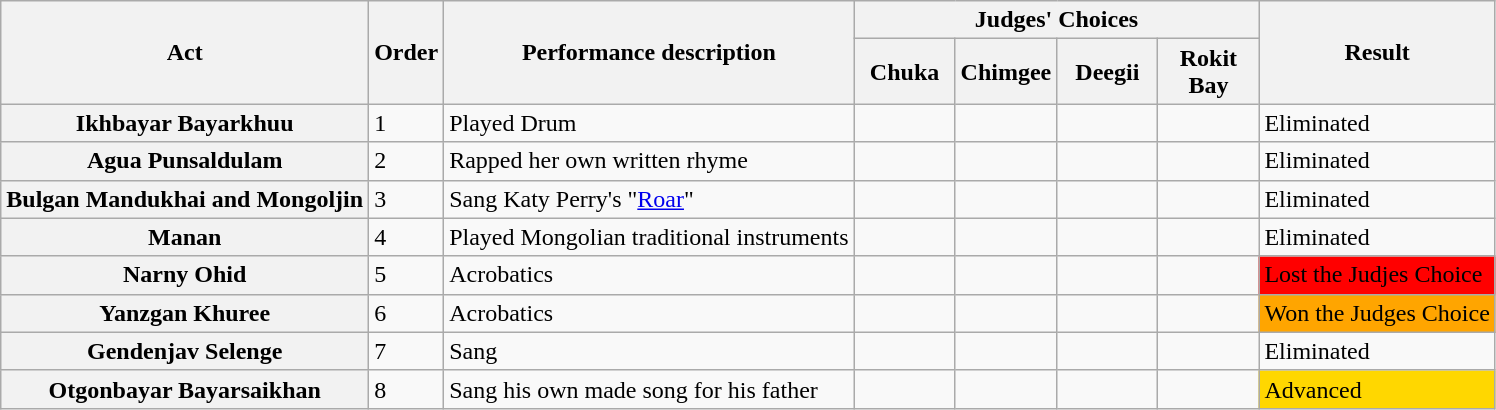<table class="wikitable plainrowheaders">
<tr>
<th rowspan=2>Act</th>
<th rowspan=2>Order</th>
<th rowspan=2>Performance description</th>
<th colspan=4>Judges' Choices</th>
<th rowspan=2 colspan=2>Result</th>
</tr>
<tr>
<th style="width:60px;">Chuka</th>
<th style="width:60px;">Chimgee</th>
<th style="width:60px;">Deegii</th>
<th style="width:60px;">Rokit Bay</th>
</tr>
<tr>
<th scope="row">Ikhbayar Bayarkhuu</th>
<td>1</td>
<td>Played Drum</td>
<td></td>
<td></td>
<td></td>
<td></td>
<td>Eliminated</td>
</tr>
<tr>
<th scope="row">Agua Punsaldulam</th>
<td>2</td>
<td>Rapped her own written rhyme</td>
<td></td>
<td></td>
<td></td>
<td></td>
<td>Eliminated</td>
</tr>
<tr>
<th scope="row">Bulgan Mandukhai and Mongoljin</th>
<td>3</td>
<td>Sang Katy Perry's "<a href='#'>Roar</a>"</td>
<td></td>
<td></td>
<td></td>
<td></td>
<td>Eliminated</td>
</tr>
<tr>
<th scope="row">Manan</th>
<td>4</td>
<td>Played Mongolian traditional instruments</td>
<td></td>
<td></td>
<td></td>
<td></td>
<td>Eliminated</td>
</tr>
<tr>
<th scope="row">Narny Ohid</th>
<td>5</td>
<td>Acrobatics</td>
<td></td>
<td></td>
<td></td>
<td style="text-align:center;"></td>
<td style="background: red">Lost the Judjes Choice</td>
</tr>
<tr>
<th scope="row">Yanzgan Khuree</th>
<td>6</td>
<td>Acrobatics</td>
<td style="text-align:center;"></td>
<td style="text-align:center;"></td>
<td style="text-align:center;"></td>
<td></td>
<td style="background: orange">Won the Judges Choice</td>
</tr>
<tr>
<th scope="row">Gendenjav Selenge</th>
<td>7</td>
<td>Sang</td>
<td></td>
<td></td>
<td></td>
<td></td>
<td>Eliminated</td>
</tr>
<tr>
<th scope="row">Otgonbayar Bayarsaikhan</th>
<td>8</td>
<td>Sang his own made song for his father</td>
<td></td>
<td></td>
<td></td>
<td></td>
<td style="background: gold">Advanced</td>
</tr>
</table>
